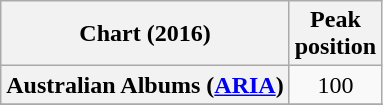<table class="wikitable sortable plainrowheaders" style="text-align:center">
<tr>
<th scope="col">Chart (2016)</th>
<th scope="col">Peak<br> position</th>
</tr>
<tr>
<th scope="row">Australian Albums (<a href='#'>ARIA</a>)</th>
<td>100</td>
</tr>
<tr>
</tr>
<tr>
</tr>
<tr>
</tr>
<tr>
</tr>
<tr>
</tr>
<tr>
</tr>
<tr>
</tr>
</table>
